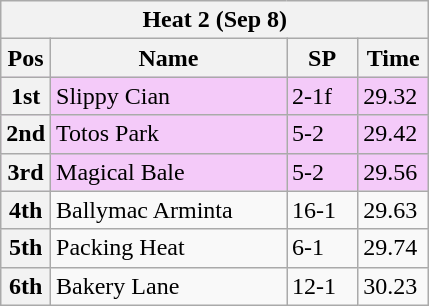<table class="wikitable">
<tr>
<th colspan="6">Heat 2 (Sep 8)</th>
</tr>
<tr>
<th width=20>Pos</th>
<th width=150>Name</th>
<th width=40>SP</th>
<th width=40>Time</th>
</tr>
<tr style="background: #f4caf9;">
<th>1st</th>
<td>Slippy Cian</td>
<td>2-1f</td>
<td>29.32</td>
</tr>
<tr style="background: #f4caf9;">
<th>2nd</th>
<td>Totos Park</td>
<td>5-2</td>
<td>29.42</td>
</tr>
<tr style="background: #f4caf9;">
<th>3rd</th>
<td>Magical Bale</td>
<td>5-2</td>
<td>29.56</td>
</tr>
<tr>
<th>4th</th>
<td>Ballymac Arminta</td>
<td>16-1</td>
<td>29.63</td>
</tr>
<tr>
<th>5th</th>
<td>Packing Heat</td>
<td>6-1</td>
<td>29.74</td>
</tr>
<tr>
<th>6th</th>
<td>Bakery Lane</td>
<td>12-1</td>
<td>30.23</td>
</tr>
</table>
